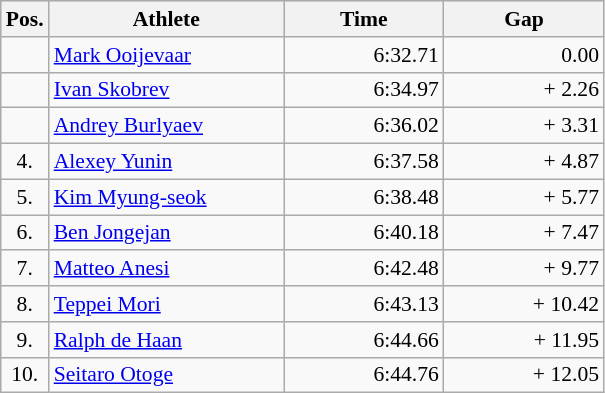<table class="wikitable sortable" style="border:1px solid #AAAAAA;font-size:90%">
<tr bgcolor="#E4E4E4">
<th style="border-bottom:1px solid #AAAAAA" width=10>Pos.</th>
<th style="border-bottom:1px solid #AAAAAA" width=150>Athlete</th>
<th style="border-bottom:1px solid #AAAAAA" width=100>Time</th>
<th style="border-bottom:1px solid #AAAAAA" width=100>Gap</th>
</tr>
<tr>
<td align="center"></td>
<td> <a href='#'>Mark Ooijevaar</a></td>
<td align="right">6:32.71</td>
<td align="right">0.00</td>
</tr>
<tr>
<td align="center"></td>
<td> <a href='#'>Ivan Skobrev</a></td>
<td align="right">6:34.97</td>
<td align="right">+ 2.26</td>
</tr>
<tr>
<td align="center"></td>
<td> <a href='#'>Andrey Burlyaev</a></td>
<td align="right">6:36.02</td>
<td align="right">+ 3.31</td>
</tr>
<tr>
<td align="center">4.</td>
<td> <a href='#'>Alexey Yunin</a></td>
<td align="right">6:37.58</td>
<td align="right">+ 4.87</td>
</tr>
<tr>
<td align="center">5.</td>
<td> <a href='#'>Kim Myung-seok</a></td>
<td align="right">6:38.48</td>
<td align="right">+ 5.77</td>
</tr>
<tr>
<td align="center">6.</td>
<td> <a href='#'>Ben Jongejan</a></td>
<td align="right">6:40.18</td>
<td align="right">+ 7.47</td>
</tr>
<tr>
<td align="center">7.</td>
<td> <a href='#'>Matteo Anesi</a></td>
<td align="right">6:42.48</td>
<td align="right">+ 9.77</td>
</tr>
<tr>
<td align="center">8.</td>
<td> <a href='#'>Teppei Mori</a></td>
<td align="right">6:43.13</td>
<td align="right">+ 10.42</td>
</tr>
<tr>
<td align="center">9.</td>
<td> <a href='#'>Ralph de Haan</a></td>
<td align="right">6:44.66</td>
<td align="right">+ 11.95</td>
</tr>
<tr>
<td align="center">10.</td>
<td> <a href='#'>Seitaro Otoge</a></td>
<td align="right">6:44.76</td>
<td align="right">+ 12.05</td>
</tr>
</table>
